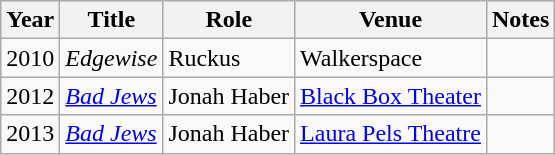<table class="wikitable">
<tr>
<th>Year</th>
<th>Title</th>
<th>Role</th>
<th>Venue</th>
<th>Notes</th>
</tr>
<tr>
<td>2010</td>
<td><em>Edgewise</em></td>
<td>Ruckus</td>
<td>Walkerspace</td>
<td></td>
</tr>
<tr>
<td>2012</td>
<td><em><a href='#'>Bad Jews</a></em></td>
<td>Jonah Haber</td>
<td><a href='#'>Black Box Theater</a></td>
<td></td>
</tr>
<tr>
<td>2013</td>
<td><em><a href='#'>Bad Jews</a></em></td>
<td>Jonah Haber</td>
<td><a href='#'>Laura Pels Theatre</a></td>
<td></td>
</tr>
</table>
